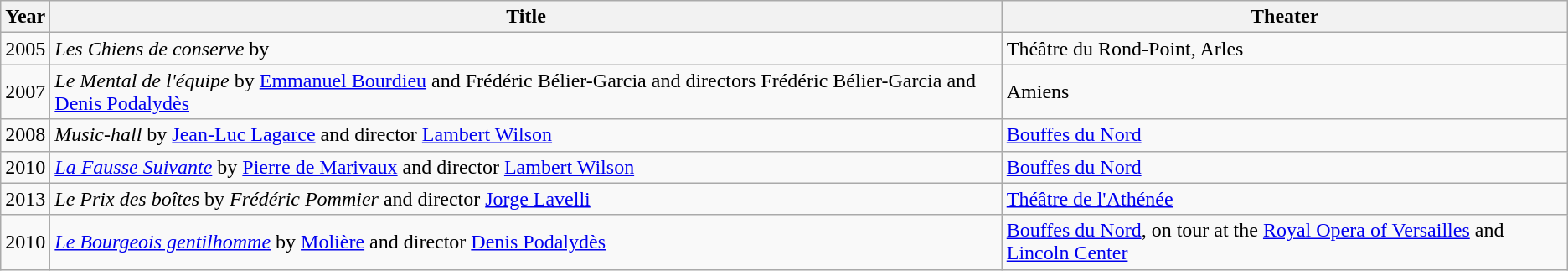<table class="wikitable">
<tr>
<th>Year</th>
<th>Title</th>
<th>Theater</th>
</tr>
<tr>
<td rowspan="1">2005</td>
<td><em>Les Chiens de conserve</em> by </td>
<td>Théâtre du Rond-Point, Arles</td>
</tr>
<tr>
<td rowspan="1">2007</td>
<td><em>Le Mental de l'équipe</em> by <a href='#'>Emmanuel Bourdieu</a> and Frédéric Bélier-Garcia and directors Frédéric Bélier-Garcia and <a href='#'>Denis Podalydès</a></td>
<td>Amiens</td>
</tr>
<tr>
<td rowspan="1">2008</td>
<td><em>Music-hall</em> by <a href='#'>Jean-Luc Lagarce</a> and director <a href='#'>Lambert Wilson</a></td>
<td><a href='#'>Bouffes du Nord</a></td>
</tr>
<tr>
<td rowspan="1">2010</td>
<td><em><a href='#'>La Fausse Suivante</a></em> by <a href='#'>Pierre de Marivaux</a> and director <a href='#'>Lambert Wilson</a></td>
<td><a href='#'>Bouffes du Nord</a></td>
</tr>
<tr>
<td rowspan="1">2013</td>
<td><em>Le Prix des boîtes</em> by <em>Frédéric Pommier</em> and director <a href='#'>Jorge Lavelli</a></td>
<td><a href='#'>Théâtre de l'Athénée</a></td>
</tr>
<tr>
<td rowspan="1">2010</td>
<td><em><a href='#'>Le Bourgeois gentilhomme</a></em> by <a href='#'>Molière</a> and director <a href='#'>Denis Podalydès</a></td>
<td><a href='#'>Bouffes du Nord</a>, on tour at the <a href='#'>Royal Opera of Versailles</a> and <a href='#'>Lincoln Center</a></td>
</tr>
</table>
